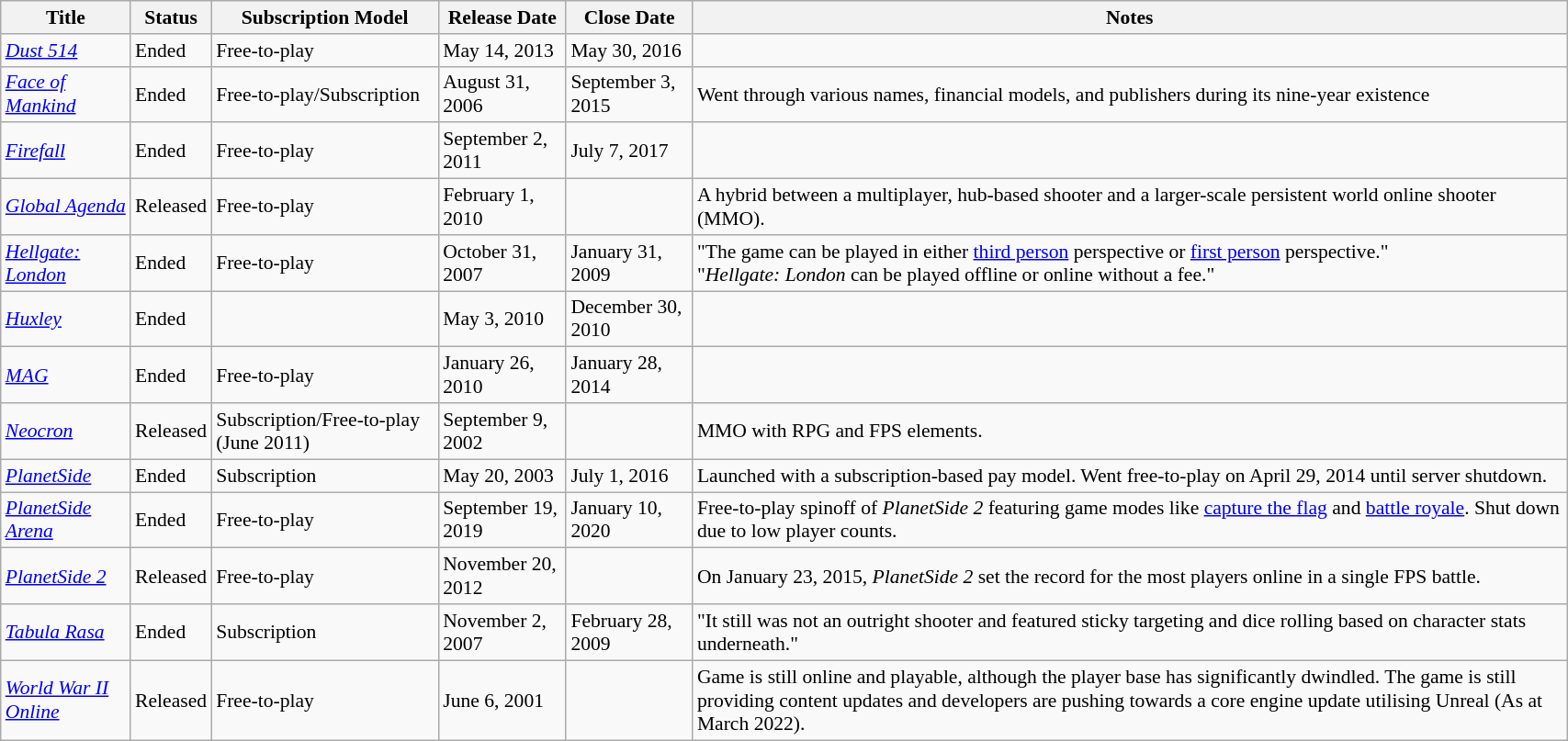<table class="wikitable sortable" style="font-size:90%;width:90%;">
<tr>
<th>Title</th>
<th>Status</th>
<th>Subscription Model</th>
<th>Release Date</th>
<th>Close Date</th>
<th class="unsortable">Notes</th>
</tr>
<tr>
<td><em><a href='#'>Dust 514</a></em></td>
<td>Ended</td>
<td>Free-to-play</td>
<td>May 14, 2013</td>
<td>May 30, 2016</td>
<td></td>
</tr>
<tr>
<td><em><a href='#'>Face of Mankind</a></em></td>
<td>Ended</td>
<td>Free-to-play/Subscription</td>
<td>August 31, 2006</td>
<td>September 3, 2015</td>
<td>Went through various names, financial models, and publishers during its nine-year existence</td>
</tr>
<tr>
<td><em><a href='#'>Firefall</a></em></td>
<td>Ended</td>
<td>Free-to-play</td>
<td>September 2, 2011</td>
<td>July 7, 2017</td>
<td></td>
</tr>
<tr>
<td><em><a href='#'>Global Agenda</a></em></td>
<td>Released</td>
<td>Free-to-play</td>
<td>February 1, 2010</td>
<td></td>
<td>A hybrid between a multiplayer, hub-based shooter and a larger-scale persistent world online shooter (MMO).</td>
</tr>
<tr>
<td><em><a href='#'>Hellgate: London</a></em></td>
<td>Ended</td>
<td>Free-to-play</td>
<td>October 31, 2007</td>
<td>January 31, 2009</td>
<td>"The game can be played in either <a href='#'>third person</a> perspective or <a href='#'>first person</a> perspective."<br>"<em>Hellgate: London</em> can be played offline or online without a fee."</td>
</tr>
<tr>
<td><em><a href='#'>Huxley</a></em></td>
<td>Ended</td>
<td></td>
<td>May 3, 2010</td>
<td>December 30, 2010</td>
<td></td>
</tr>
<tr>
<td><em><a href='#'>MAG</a></em></td>
<td>Ended</td>
<td>Free-to-play</td>
<td>January 26, 2010</td>
<td>January 28, 2014</td>
<td></td>
</tr>
<tr>
<td><em><a href='#'>Neocron</a></em></td>
<td>Released</td>
<td>Subscription/Free-to-play (June 2011)</td>
<td>September 9, 2002</td>
<td></td>
<td>MMO with RPG and FPS elements.</td>
</tr>
<tr>
<td><em><a href='#'>PlanetSide</a></em></td>
<td>Ended</td>
<td>Subscription</td>
<td>May 20, 2003</td>
<td>July 1, 2016</td>
<td>Launched with a subscription-based pay model. Went free-to-play on April 29, 2014 until server shutdown.</td>
</tr>
<tr>
<td><em><a href='#'>PlanetSide Arena</a></em></td>
<td>Ended</td>
<td>Free-to-play</td>
<td>September 19, 2019</td>
<td>January 10, 2020</td>
<td>Free-to-play spinoff of <em>PlanetSide 2</em> featuring game modes like <a href='#'>capture the flag</a> and <a href='#'>battle royale</a>. Shut down due to low player counts.</td>
</tr>
<tr>
<td><em><a href='#'>PlanetSide 2</a></em></td>
<td>Released</td>
<td>Free-to-play</td>
<td>November 20, 2012</td>
<td></td>
<td>On January 23, 2015, <em>PlanetSide 2</em> set the record for the most players online in a single FPS battle.</td>
</tr>
<tr>
<td><em><a href='#'>Tabula Rasa</a></em></td>
<td>Ended</td>
<td>Subscription</td>
<td>November 2, 2007</td>
<td>February 28, 2009</td>
<td>"It still was not an outright shooter and featured sticky targeting and dice rolling based on character stats underneath."</td>
</tr>
<tr>
<td><em><a href='#'>World War II Online</a></em></td>
<td>Released</td>
<td>Free-to-play</td>
<td>June 6, 2001</td>
<td></td>
<td>Game is still online and playable, although the player base has significantly dwindled. The game is still providing content updates and developers are pushing towards a core engine update utilising Unreal (As at March 2022).</td>
</tr>
</table>
